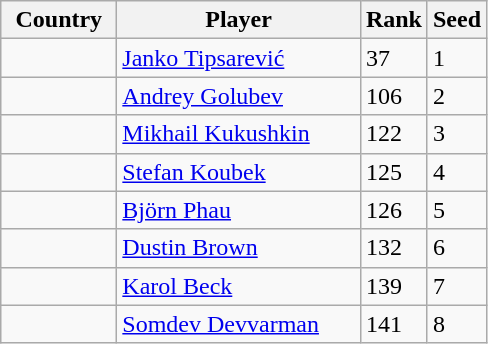<table class="sortable wikitable">
<tr>
<th width="70">Country</th>
<th width="155">Player</th>
<th>Rank</th>
<th>Seed</th>
</tr>
<tr>
<td></td>
<td><a href='#'>Janko Tipsarević</a></td>
<td>37</td>
<td>1</td>
</tr>
<tr>
<td></td>
<td><a href='#'>Andrey Golubev</a></td>
<td>106</td>
<td>2</td>
</tr>
<tr>
<td></td>
<td><a href='#'>Mikhail Kukushkin</a></td>
<td>122</td>
<td>3</td>
</tr>
<tr>
<td></td>
<td><a href='#'>Stefan Koubek</a></td>
<td>125</td>
<td>4</td>
</tr>
<tr>
<td></td>
<td><a href='#'>Björn Phau</a></td>
<td>126</td>
<td>5</td>
</tr>
<tr>
<td></td>
<td><a href='#'>Dustin Brown</a></td>
<td>132</td>
<td>6</td>
</tr>
<tr>
<td></td>
<td><a href='#'>Karol Beck</a></td>
<td>139</td>
<td>7</td>
</tr>
<tr>
<td></td>
<td><a href='#'>Somdev Devvarman</a></td>
<td>141</td>
<td>8</td>
</tr>
</table>
